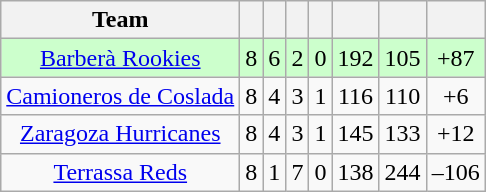<table class="wikitable sortable" style="text-align: center;">
<tr>
<th>Team</th>
<th></th>
<th></th>
<th></th>
<th></th>
<th></th>
<th></th>
<th></th>
</tr>
<tr ! style="background:#cfc;">
<td><a href='#'>Barberà Rookies</a></td>
<td>8</td>
<td>6</td>
<td>2</td>
<td>0</td>
<td>192</td>
<td>105</td>
<td>+87</td>
</tr>
<tr>
<td><a href='#'>Camioneros de Coslada</a></td>
<td>8</td>
<td>4</td>
<td>3</td>
<td>1</td>
<td>116</td>
<td>110</td>
<td>+6</td>
</tr>
<tr>
<td><a href='#'>Zaragoza Hurricanes</a></td>
<td>8</td>
<td>4</td>
<td>3</td>
<td>1</td>
<td>145</td>
<td>133</td>
<td>+12</td>
</tr>
<tr>
<td><a href='#'>Terrassa Reds</a></td>
<td>8</td>
<td>1</td>
<td>7</td>
<td>0</td>
<td>138</td>
<td>244</td>
<td>–106</td>
</tr>
</table>
